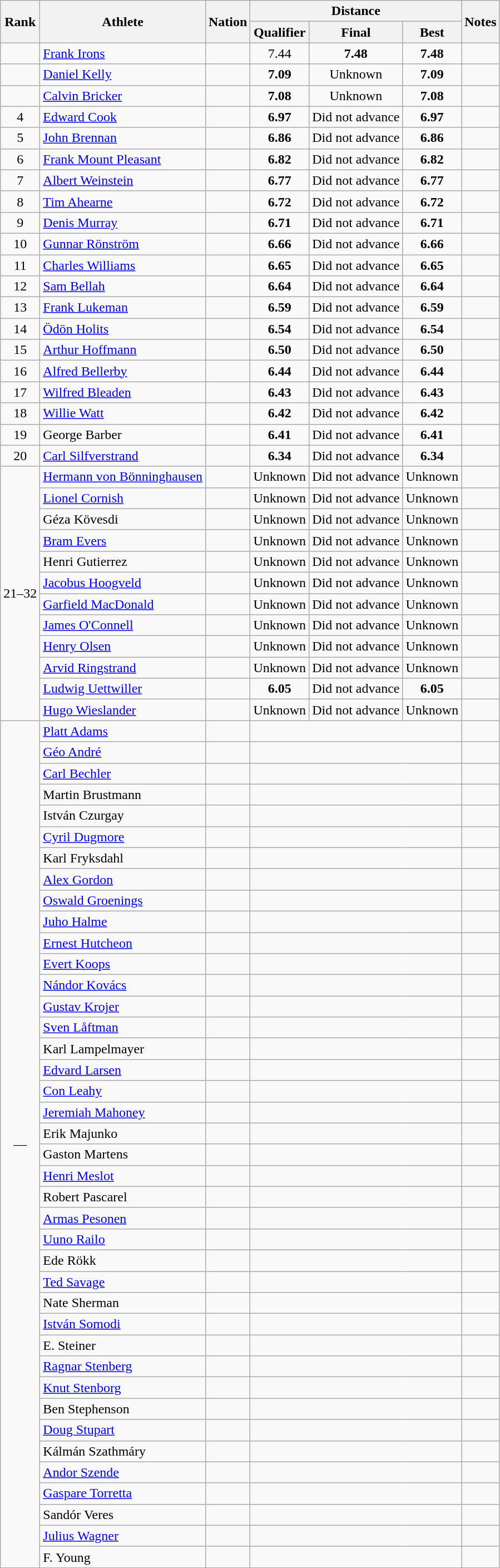<table class="wikitable sortable" style="text-align:center">
<tr>
<th rowspan=2>Rank</th>
<th rowspan=2>Athlete</th>
<th rowspan=2>Nation</th>
<th colspan=3>Distance</th>
<th rowspan=2>Notes</th>
</tr>
<tr>
<th>Qualifier</th>
<th>Final</th>
<th>Best</th>
</tr>
<tr>
<td></td>
<td align=left><a href='#'>Frank Irons</a></td>
<td align=left></td>
<td>7.44</td>
<td><strong>7.48</strong></td>
<td><strong>7.48</strong></td>
<td></td>
</tr>
<tr>
<td></td>
<td align=left><a href='#'>Daniel Kelly</a></td>
<td align=left></td>
<td><strong>7.09</strong></td>
<td data-sort-value=7.09>Unknown</td>
<td><strong>7.09</strong></td>
<td></td>
</tr>
<tr>
<td></td>
<td align=left><a href='#'>Calvin Bricker</a></td>
<td align=left></td>
<td><strong>7.08</strong></td>
<td data-sort-value=7.08>Unknown</td>
<td><strong>7.08</strong></td>
<td></td>
</tr>
<tr>
<td>4</td>
<td align=left><a href='#'>Edward Cook</a></td>
<td align=left></td>
<td><strong>6.97</strong></td>
<td data-sort-value=1.00>Did not advance</td>
<td><strong>6.97</strong></td>
<td></td>
</tr>
<tr>
<td>5</td>
<td align=left><a href='#'>John Brennan</a></td>
<td align=left></td>
<td><strong>6.86</strong></td>
<td data-sort-value=1.00>Did not advance</td>
<td><strong>6.86</strong></td>
<td></td>
</tr>
<tr>
<td>6</td>
<td align=left><a href='#'>Frank Mount Pleasant</a></td>
<td align=left></td>
<td><strong>6.82</strong></td>
<td data-sort-value=1.00>Did not advance</td>
<td><strong>6.82</strong></td>
<td></td>
</tr>
<tr>
<td>7</td>
<td align=left><a href='#'>Albert Weinstein</a></td>
<td align=left></td>
<td><strong>6.77</strong></td>
<td data-sort-value=1.00>Did not advance</td>
<td><strong>6.77</strong></td>
<td></td>
</tr>
<tr>
<td>8</td>
<td align=left><a href='#'>Tim Ahearne</a></td>
<td align=left></td>
<td><strong>6.72</strong></td>
<td data-sort-value=1.00>Did not advance</td>
<td><strong>6.72</strong></td>
<td></td>
</tr>
<tr>
<td>9</td>
<td align=left><a href='#'>Denis Murray</a></td>
<td align=left></td>
<td><strong>6.71</strong></td>
<td data-sort-value=1.00>Did not advance</td>
<td><strong>6.71</strong></td>
<td></td>
</tr>
<tr>
<td>10</td>
<td align=left><a href='#'>Gunnar Rönström</a></td>
<td align=left></td>
<td><strong>6.66</strong></td>
<td data-sort-value=1.00>Did not advance</td>
<td><strong>6.66</strong></td>
<td></td>
</tr>
<tr>
<td>11</td>
<td align=left><a href='#'>Charles Williams</a></td>
<td align=left></td>
<td><strong>6.65</strong></td>
<td data-sort-value=1.00>Did not advance</td>
<td><strong>6.65</strong></td>
<td></td>
</tr>
<tr>
<td>12</td>
<td align=left><a href='#'>Sam Bellah</a></td>
<td align=left></td>
<td><strong>6.64</strong></td>
<td data-sort-value=1.00>Did not advance</td>
<td><strong>6.64</strong></td>
<td></td>
</tr>
<tr>
<td>13</td>
<td align=left><a href='#'>Frank Lukeman</a></td>
<td align=left></td>
<td><strong>6.59</strong></td>
<td data-sort-value=1.00>Did not advance</td>
<td><strong>6.59</strong></td>
<td></td>
</tr>
<tr>
<td>14</td>
<td align=left><a href='#'>Ödön Holits</a></td>
<td align=left></td>
<td><strong>6.54</strong></td>
<td data-sort-value=1.00>Did not advance</td>
<td><strong>6.54</strong></td>
<td></td>
</tr>
<tr>
<td>15</td>
<td align=left><a href='#'>Arthur Hoffmann</a></td>
<td align=left></td>
<td><strong>6.50</strong></td>
<td data-sort-value=1.00>Did not advance</td>
<td><strong>6.50</strong></td>
<td></td>
</tr>
<tr>
<td>16</td>
<td align=left><a href='#'>Alfred Bellerby</a></td>
<td align=left></td>
<td><strong>6.44</strong></td>
<td data-sort-value=1.00>Did not advance</td>
<td><strong>6.44</strong></td>
<td></td>
</tr>
<tr>
<td>17</td>
<td align=left><a href='#'>Wilfred Bleaden</a></td>
<td align=left></td>
<td><strong>6.43</strong></td>
<td data-sort-value=1.00>Did not advance</td>
<td><strong>6.43</strong></td>
<td></td>
</tr>
<tr>
<td>18</td>
<td align=left><a href='#'>Willie Watt</a></td>
<td align=left></td>
<td><strong>6.42</strong></td>
<td data-sort-value=1.00>Did not advance</td>
<td><strong>6.42</strong></td>
<td></td>
</tr>
<tr>
<td>19</td>
<td align=left>George Barber</td>
<td align=left></td>
<td><strong>6.41</strong></td>
<td data-sort-value=1.00>Did not advance</td>
<td><strong>6.41</strong></td>
<td></td>
</tr>
<tr>
<td>20</td>
<td align=left><a href='#'>Carl Silfverstrand</a></td>
<td align=left></td>
<td><strong>6.34</strong></td>
<td data-sort-value=1.00>Did not advance</td>
<td><strong>6.34</strong></td>
<td></td>
</tr>
<tr>
<td align=center rowspan=12>21–32</td>
<td align=left><a href='#'>Hermann von Bönninghausen</a></td>
<td align=left></td>
<td>Unknown</td>
<td data-sort-value=1.00>Did not advance</td>
<td>Unknown</td>
<td></td>
</tr>
<tr>
<td align=left><a href='#'>Lionel Cornish</a></td>
<td align=left></td>
<td data-sort-value=6.00>Unknown</td>
<td data-sort-value=1.00>Did not advance</td>
<td data-sort-value=6.00>Unknown</td>
<td></td>
</tr>
<tr>
<td align=left>Géza Kövesdi</td>
<td align=left></td>
<td data-sort-value=6.00>Unknown</td>
<td data-sort-value=1.00>Did not advance</td>
<td data-sort-value=6.00>Unknown</td>
<td></td>
</tr>
<tr>
<td align=left><a href='#'>Bram Evers</a></td>
<td align=left></td>
<td data-sort-value=6.00>Unknown</td>
<td data-sort-value=1.00>Did not advance</td>
<td data-sort-value=6.00>Unknown</td>
<td></td>
</tr>
<tr>
<td align=left>Henri Gutierrez</td>
<td align=left></td>
<td data-sort-value=6.00>Unknown</td>
<td data-sort-value=1.00>Did not advance</td>
<td data-sort-value=6.00>Unknown</td>
<td></td>
</tr>
<tr>
<td align=left><a href='#'>Jacobus Hoogveld</a></td>
<td align=left></td>
<td data-sort-value=6.00>Unknown</td>
<td data-sort-value=1.00>Did not advance</td>
<td data-sort-value=6.00>Unknown</td>
<td></td>
</tr>
<tr>
<td align=left><a href='#'>Garfield MacDonald</a></td>
<td align=left></td>
<td data-sort-value=6.00>Unknown</td>
<td data-sort-value=1.00>Did not advance</td>
<td data-sort-value=6.00>Unknown</td>
<td></td>
</tr>
<tr>
<td align=left><a href='#'>James O'Connell</a></td>
<td align=left></td>
<td data-sort-value=6.00>Unknown</td>
<td data-sort-value=1.00>Did not advance</td>
<td data-sort-value=6.00>Unknown</td>
<td></td>
</tr>
<tr>
<td align=left><a href='#'>Henry Olsen</a></td>
<td align=left></td>
<td data-sort-value=6.00>Unknown</td>
<td data-sort-value=1.00>Did not advance</td>
<td data-sort-value=6.00>Unknown</td>
<td></td>
</tr>
<tr>
<td align=left><a href='#'>Arvid Ringstrand</a></td>
<td align=left></td>
<td data-sort-value=6.00>Unknown</td>
<td data-sort-value=1.00>Did not advance</td>
<td data-sort-value=6.00>Unknown</td>
<td></td>
</tr>
<tr>
<td align=left><a href='#'>Ludwig Uettwiller</a></td>
<td align=left></td>
<td><strong>6.05</strong></td>
<td data-sort-value=1.00>Did not advance</td>
<td><strong>6.05</strong></td>
<td></td>
</tr>
<tr>
<td align=left><a href='#'>Hugo Wieslander</a></td>
<td align=left></td>
<td data-sort-value=6.00>Unknown</td>
<td data-sort-value=1.00>Did not advance</td>
<td data-sort-value=6.00>Unknown</td>
<td></td>
</tr>
<tr>
<td rowspan=40 data-sort-value=33>—</td>
<td align=left><a href='#'>Platt Adams</a></td>
<td align=left></td>
<td colspan=3 data-sort-value=0.00></td>
<td></td>
</tr>
<tr>
<td align=left><a href='#'>Géo André</a></td>
<td align=left></td>
<td colspan=3 data-sort-value=0.00></td>
<td></td>
</tr>
<tr>
<td align=left><a href='#'>Carl Bechler</a></td>
<td align=left></td>
<td colspan=3 data-sort-value=0.00></td>
<td></td>
</tr>
<tr>
<td align=left>Martin Brustmann</td>
<td align=left></td>
<td colspan=3 data-sort-value=0.00></td>
<td></td>
</tr>
<tr>
<td align=left>István Czurgay</td>
<td align=left></td>
<td colspan=3 data-sort-value=0.00></td>
<td></td>
</tr>
<tr>
<td align=left><a href='#'>Cyril Dugmore</a></td>
<td align=left></td>
<td colspan=3 data-sort-value=0.00></td>
<td></td>
</tr>
<tr>
<td align=left>Karl Fryksdahl</td>
<td align=left></td>
<td colspan=3 data-sort-value=0.00></td>
<td></td>
</tr>
<tr>
<td align=left><a href='#'>Alex Gordon</a></td>
<td align=left></td>
<td colspan=3 data-sort-value=0.00></td>
<td></td>
</tr>
<tr>
<td align=left><a href='#'>Oswald Groenings</a></td>
<td align=left></td>
<td colspan=3 data-sort-value=0.00></td>
<td></td>
</tr>
<tr>
<td align=left><a href='#'>Juho Halme</a></td>
<td align=left></td>
<td colspan=3 data-sort-value=0.00></td>
<td></td>
</tr>
<tr>
<td align=left><a href='#'>Ernest Hutcheon</a></td>
<td align=left></td>
<td colspan=3 data-sort-value=0.00></td>
<td></td>
</tr>
<tr>
<td align=left><a href='#'>Evert Koops</a></td>
<td align=left></td>
<td colspan=3 data-sort-value=0.00></td>
<td></td>
</tr>
<tr>
<td align=left><a href='#'>Nándor Kovács</a></td>
<td align=left></td>
<td colspan=3 data-sort-value=0.00></td>
<td></td>
</tr>
<tr>
<td align=left><a href='#'>Gustav Krojer</a></td>
<td align=left></td>
<td colspan=3 data-sort-value=0.00></td>
<td></td>
</tr>
<tr>
<td align=left><a href='#'>Sven Låftman</a></td>
<td align=left></td>
<td colspan=3 data-sort-value=0.00></td>
<td></td>
</tr>
<tr>
<td align=left>Karl Lampelmayer</td>
<td align=left></td>
<td colspan=3 data-sort-value=0.00></td>
<td></td>
</tr>
<tr>
<td align=left><a href='#'>Edvard Larsen</a></td>
<td align=left></td>
<td colspan=3 data-sort-value=0.00></td>
<td></td>
</tr>
<tr>
<td align=left><a href='#'>Con Leahy</a></td>
<td align=left></td>
<td colspan=3 data-sort-value=0.00></td>
<td></td>
</tr>
<tr>
<td align=left><a href='#'>Jeremiah Mahoney</a></td>
<td align=left></td>
<td colspan=3 data-sort-value=0.00></td>
<td></td>
</tr>
<tr>
<td align=left>Erik Majunko</td>
<td align=left></td>
<td colspan=3 data-sort-value=0.00></td>
<td></td>
</tr>
<tr>
<td align=left>Gaston Martens</td>
<td align=left></td>
<td colspan=3 data-sort-value=0.00></td>
<td></td>
</tr>
<tr>
<td align=left><a href='#'>Henri Meslot</a></td>
<td align=left></td>
<td colspan=3 data-sort-value=0.00></td>
<td></td>
</tr>
<tr>
<td align=left>Robert Pascarel</td>
<td align=left></td>
<td colspan=3 data-sort-value=0.00></td>
<td></td>
</tr>
<tr>
<td align=left><a href='#'>Armas Pesonen</a></td>
<td align=left></td>
<td colspan=3 data-sort-value=0.00></td>
<td></td>
</tr>
<tr>
<td align=left><a href='#'>Uuno Railo</a></td>
<td align=left></td>
<td colspan=3 data-sort-value=0.00></td>
<td></td>
</tr>
<tr>
<td align=left>Ede Rökk</td>
<td align=left></td>
<td colspan=3 data-sort-value=0.00></td>
<td></td>
</tr>
<tr>
<td align=left><a href='#'>Ted Savage</a></td>
<td align=left></td>
<td colspan=3 data-sort-value=0.00></td>
<td></td>
</tr>
<tr>
<td align=left>Nate Sherman</td>
<td align=left></td>
<td colspan=3 data-sort-value=0.00></td>
<td></td>
</tr>
<tr>
<td align=left><a href='#'>István Somodi</a></td>
<td align=left></td>
<td colspan=3 data-sort-value=0.00></td>
<td></td>
</tr>
<tr>
<td align=left>E. Steiner</td>
<td align=left></td>
<td colspan=3 data-sort-value=0.00></td>
<td></td>
</tr>
<tr>
<td align=left><a href='#'>Ragnar Stenberg</a></td>
<td align=left></td>
<td colspan=3 data-sort-value=0.00></td>
<td></td>
</tr>
<tr>
<td align=left><a href='#'>Knut Stenborg</a></td>
<td align=left></td>
<td colspan=3 data-sort-value=0.00></td>
<td></td>
</tr>
<tr>
<td align=left>Ben Stephenson</td>
<td align=left></td>
<td colspan=3 data-sort-value=0.00></td>
<td></td>
</tr>
<tr>
<td align=left><a href='#'>Doug Stupart</a></td>
<td align=left></td>
<td colspan=3 data-sort-value=0.00></td>
<td></td>
</tr>
<tr>
<td align=left>Kálmán Szathmáry</td>
<td align=left></td>
<td colspan=3 data-sort-value=0.00></td>
<td></td>
</tr>
<tr>
<td align=left><a href='#'>Andor Szende</a></td>
<td align=left></td>
<td colspan=3 data-sort-value=0.00></td>
<td></td>
</tr>
<tr>
<td align=left><a href='#'>Gaspare Torretta</a></td>
<td align=left></td>
<td colspan=3 data-sort-value=0.00></td>
<td></td>
</tr>
<tr>
<td align=left>Sandór Veres</td>
<td align=left></td>
<td colspan=3 data-sort-value=0.00></td>
<td></td>
</tr>
<tr>
<td align=left><a href='#'>Julius Wagner</a></td>
<td align=left></td>
<td colspan=3 data-sort-value=0.00></td>
<td></td>
</tr>
<tr>
<td align=left>F. Young</td>
<td align=left></td>
<td colspan=3 data-sort-value=0.00></td>
<td></td>
</tr>
</table>
